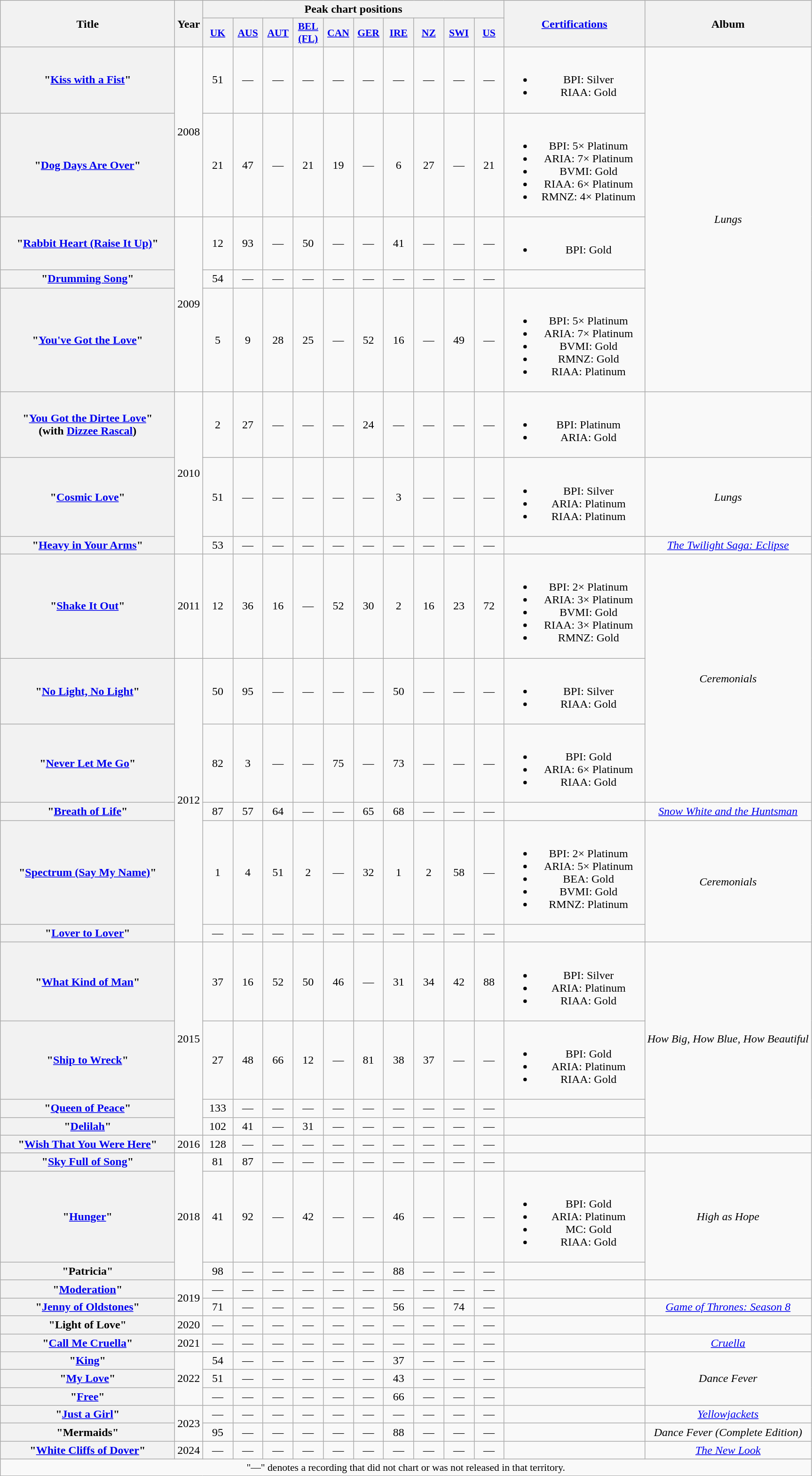<table class="wikitable plainrowheaders" style="text-align:center;">
<tr>
<th scope="col" rowspan="2" style="width:15em;">Title</th>
<th scope="col" rowspan="2">Year</th>
<th scope="col" colspan="10">Peak chart positions</th>
<th scope="col" rowspan="2" style="width:12em;"><a href='#'>Certifications</a></th>
<th scope="col" rowspan="2">Album</th>
</tr>
<tr>
<th scope="col" style="width:2.5em;font-size:90%;"><a href='#'>UK</a><br></th>
<th scope="col" style="width:2.5em;font-size:90%;"><a href='#'>AUS</a><br></th>
<th scope="col" style="width:2.5em;font-size:90%;"><a href='#'>AUT</a><br></th>
<th scope="col" style="width:2.5em;font-size:90%;"><a href='#'>BEL<br>(FL)</a><br></th>
<th scope="col" style="width:2.5em;font-size:90%;"><a href='#'>CAN</a><br></th>
<th scope="col" style="width:2.5em;font-size:90%;"><a href='#'>GER</a><br></th>
<th scope="col" style="width:2.5em;font-size:90%;"><a href='#'>IRE</a><br></th>
<th scope="col" style="width:2.5em;font-size:90%;"><a href='#'>NZ</a><br></th>
<th scope="col" style="width:2.5em;font-size:90%;"><a href='#'>SWI</a><br></th>
<th scope="col" style="width:2.5em;font-size:90%;"><a href='#'>US</a><br></th>
</tr>
<tr>
<th scope="row">"<a href='#'>Kiss with a Fist</a>"</th>
<td rowspan="2">2008</td>
<td>51</td>
<td>—</td>
<td>—</td>
<td>—</td>
<td>—</td>
<td>—</td>
<td>—</td>
<td>—</td>
<td>—</td>
<td>—</td>
<td><br><ul><li>BPI: Silver</li><li>RIAA: Gold</li></ul></td>
<td rowspan="5"><em>Lungs</em></td>
</tr>
<tr>
<th scope="row">"<a href='#'>Dog Days Are Over</a>"</th>
<td>21</td>
<td>47</td>
<td>—</td>
<td>21</td>
<td>19</td>
<td>—</td>
<td>6</td>
<td>27</td>
<td>—</td>
<td>21</td>
<td><br><ul><li>BPI: 5× Platinum</li><li>ARIA: 7× Platinum</li><li>BVMI: Gold</li><li>RIAA: 6× Platinum</li><li>RMNZ: 4× Platinum</li></ul></td>
</tr>
<tr>
<th scope="row">"<a href='#'>Rabbit Heart (Raise It Up)</a>"</th>
<td rowspan="3">2009</td>
<td>12</td>
<td>93</td>
<td>—</td>
<td>50</td>
<td>—</td>
<td>—</td>
<td>41</td>
<td>—</td>
<td>—</td>
<td>—</td>
<td><br><ul><li>BPI: Gold</li></ul></td>
</tr>
<tr>
<th scope="row">"<a href='#'>Drumming Song</a>"</th>
<td>54</td>
<td>—</td>
<td>—</td>
<td>—</td>
<td>—</td>
<td>—</td>
<td>—</td>
<td>—</td>
<td>—</td>
<td>—</td>
<td></td>
</tr>
<tr>
<th scope="row">"<a href='#'>You've Got the Love</a>"</th>
<td>5</td>
<td>9</td>
<td>28</td>
<td>25</td>
<td>—</td>
<td>52</td>
<td>16</td>
<td>—</td>
<td>49</td>
<td>—</td>
<td><br><ul><li>BPI: 5× Platinum</li><li>ARIA: 7× Platinum</li><li>BVMI: Gold</li><li>RMNZ: Gold</li><li>RIAA: Platinum</li></ul></td>
</tr>
<tr>
<th scope="row">"<a href='#'>You Got the Dirtee Love</a>"<br><span>(with <a href='#'>Dizzee Rascal</a>)</span></th>
<td rowspan="3">2010</td>
<td>2</td>
<td>27</td>
<td>—</td>
<td>—</td>
<td>—</td>
<td>24</td>
<td>—</td>
<td>—</td>
<td>—</td>
<td>—</td>
<td><br><ul><li>BPI: Platinum</li><li>ARIA: Gold</li></ul></td>
<td></td>
</tr>
<tr>
<th scope="row">"<a href='#'>Cosmic Love</a>"</th>
<td>51</td>
<td>—</td>
<td>—</td>
<td>—</td>
<td>—</td>
<td>—</td>
<td>3</td>
<td>—</td>
<td>—</td>
<td>—</td>
<td><br><ul><li>BPI: Silver</li><li>ARIA: Platinum</li><li>RIAA: Platinum</li></ul></td>
<td><em>Lungs</em></td>
</tr>
<tr>
<th scope="row">"<a href='#'>Heavy in Your Arms</a>"</th>
<td>53</td>
<td>—</td>
<td>—</td>
<td>—</td>
<td>—</td>
<td>—</td>
<td>—</td>
<td>—</td>
<td>—</td>
<td>—</td>
<td></td>
<td><em><a href='#'>The Twilight Saga: Eclipse</a></em></td>
</tr>
<tr>
<th scope="row">"<a href='#'>Shake It Out</a>"</th>
<td>2011</td>
<td>12</td>
<td>36</td>
<td>16</td>
<td>—</td>
<td>52</td>
<td>30</td>
<td>2</td>
<td>16</td>
<td>23</td>
<td>72</td>
<td><br><ul><li>BPI: 2× Platinum</li><li>ARIA: 3× Platinum</li><li>BVMI: Gold</li><li>RIAA: 3× Platinum</li><li>RMNZ: Gold</li></ul></td>
<td rowspan="3"><em>Ceremonials</em></td>
</tr>
<tr>
<th scope="row">"<a href='#'>No Light, No Light</a>"</th>
<td rowspan="5">2012</td>
<td>50</td>
<td>95</td>
<td>—</td>
<td>—</td>
<td>—</td>
<td>—</td>
<td>50</td>
<td>—</td>
<td>—</td>
<td>—</td>
<td><br><ul><li>BPI: Silver</li><li>RIAA: Gold</li></ul></td>
</tr>
<tr>
<th scope="row">"<a href='#'>Never Let Me Go</a>"</th>
<td>82</td>
<td>3</td>
<td>—</td>
<td>—</td>
<td>75</td>
<td>—</td>
<td>73</td>
<td>—</td>
<td>—</td>
<td>—</td>
<td><br><ul><li>BPI: Gold</li><li>ARIA: 6× Platinum</li><li>RIAA: Gold</li></ul></td>
</tr>
<tr>
<th scope="row">"<a href='#'>Breath of Life</a>"</th>
<td>87</td>
<td>57</td>
<td>64</td>
<td>—</td>
<td>—</td>
<td>65</td>
<td>68</td>
<td>—</td>
<td>—</td>
<td>—</td>
<td></td>
<td><em><a href='#'>Snow White and the Huntsman</a></em></td>
</tr>
<tr>
<th scope="row">"<a href='#'>Spectrum (Say My Name)</a>"</th>
<td>1</td>
<td>4</td>
<td>51</td>
<td>2</td>
<td>—</td>
<td>32</td>
<td>1</td>
<td>2</td>
<td>58</td>
<td>—</td>
<td><br><ul><li>BPI: 2× Platinum</li><li>ARIA: 5× Platinum</li><li>BEA: Gold</li><li>BVMI: Gold</li><li>RMNZ: Platinum</li></ul></td>
<td rowspan="2"><em>Ceremonials</em></td>
</tr>
<tr>
<th scope="row">"<a href='#'>Lover to Lover</a>"</th>
<td>—</td>
<td>—</td>
<td>—</td>
<td>—</td>
<td>—</td>
<td>—</td>
<td>—</td>
<td>—</td>
<td>—</td>
<td>—</td>
<td></td>
</tr>
<tr>
<th scope="row">"<a href='#'>What Kind of Man</a>"</th>
<td rowspan="4">2015</td>
<td>37</td>
<td>16</td>
<td>52</td>
<td>50</td>
<td>46</td>
<td>—</td>
<td>31</td>
<td>34</td>
<td>42</td>
<td>88</td>
<td><br><ul><li>BPI: Silver</li><li>ARIA: Platinum</li><li>RIAA: Gold</li></ul></td>
<td rowspan="4"><em>How Big, How Blue, How Beautiful</em></td>
</tr>
<tr>
<th scope="row">"<a href='#'>Ship to Wreck</a>"</th>
<td>27</td>
<td>48</td>
<td>66</td>
<td>12</td>
<td>—</td>
<td>81</td>
<td>38</td>
<td>37</td>
<td>—</td>
<td>—</td>
<td><br><ul><li>BPI: Gold</li><li>ARIA: Platinum</li><li>RIAA: Gold</li></ul></td>
</tr>
<tr>
<th scope="row">"<a href='#'>Queen of Peace</a>"</th>
<td>133</td>
<td>—</td>
<td>—</td>
<td>—</td>
<td>—</td>
<td>—</td>
<td>—</td>
<td>—</td>
<td>—</td>
<td>—</td>
<td></td>
</tr>
<tr>
<th scope="row">"<a href='#'>Delilah</a>"</th>
<td>102</td>
<td>41</td>
<td>—</td>
<td>31</td>
<td>—</td>
<td>—</td>
<td>—</td>
<td>—</td>
<td>—</td>
<td>—</td>
<td></td>
</tr>
<tr>
<th scope="row">"<a href='#'>Wish That You Were Here</a>"</th>
<td>2016</td>
<td>128</td>
<td>—</td>
<td>—</td>
<td>—</td>
<td>—</td>
<td>—</td>
<td>—</td>
<td>—</td>
<td>—</td>
<td>—</td>
<td></td>
<td></td>
</tr>
<tr>
<th scope="row">"<a href='#'>Sky Full of Song</a>"</th>
<td rowspan="3">2018</td>
<td>81</td>
<td>87</td>
<td>—</td>
<td>—</td>
<td>—</td>
<td>—</td>
<td>—</td>
<td>—</td>
<td>—</td>
<td>—</td>
<td></td>
<td rowspan="3"><em>High as Hope</em></td>
</tr>
<tr>
<th scope="row">"<a href='#'>Hunger</a>"</th>
<td>41</td>
<td>92</td>
<td>—</td>
<td>42</td>
<td>—</td>
<td>—</td>
<td>46</td>
<td>—</td>
<td>—</td>
<td>—</td>
<td><br><ul><li>BPI: Gold</li><li>ARIA: Platinum</li><li>MC: Gold</li><li>RIAA: Gold</li></ul></td>
</tr>
<tr>
<th scope="row">"Patricia"</th>
<td>98</td>
<td>—</td>
<td>—</td>
<td>—</td>
<td>—</td>
<td>—</td>
<td>88</td>
<td>—</td>
<td>—</td>
<td>—</td>
<td></td>
</tr>
<tr>
<th scope="row">"<a href='#'>Moderation</a>"</th>
<td rowspan="2">2019</td>
<td>—</td>
<td>—</td>
<td>—</td>
<td>—</td>
<td>—</td>
<td>—</td>
<td>—</td>
<td>—</td>
<td>—</td>
<td>—</td>
<td></td>
<td></td>
</tr>
<tr>
<th scope="row">"<a href='#'>Jenny of Oldstones</a>"</th>
<td>71</td>
<td>—</td>
<td>—</td>
<td>—</td>
<td>—</td>
<td>—</td>
<td>56</td>
<td>—</td>
<td>74</td>
<td>—</td>
<td></td>
<td><em><a href='#'>Game of Thrones: Season 8</a></em></td>
</tr>
<tr>
<th scope="row">"Light of Love"</th>
<td>2020</td>
<td>—</td>
<td>—</td>
<td>—</td>
<td>—</td>
<td>—</td>
<td>—</td>
<td>—</td>
<td>—</td>
<td>—</td>
<td>—</td>
<td></td>
<td></td>
</tr>
<tr>
<th scope="row">"<a href='#'>Call Me Cruella</a>"</th>
<td>2021</td>
<td>—</td>
<td>—</td>
<td>—</td>
<td>—</td>
<td>—</td>
<td>—</td>
<td>—</td>
<td>—</td>
<td>—</td>
<td>—</td>
<td></td>
<td><em><a href='#'>Cruella</a></em></td>
</tr>
<tr>
<th scope="row">"<a href='#'>King</a>"</th>
<td rowspan="3">2022</td>
<td>54</td>
<td>—</td>
<td>—</td>
<td>—</td>
<td>—</td>
<td>—</td>
<td>37</td>
<td>—</td>
<td>—</td>
<td>—</td>
<td></td>
<td rowspan="3"><em>Dance Fever</em></td>
</tr>
<tr>
<th scope="row">"<a href='#'>My Love</a>"</th>
<td>51</td>
<td>—</td>
<td>—</td>
<td>—</td>
<td>—</td>
<td>—</td>
<td>43</td>
<td>—</td>
<td>—</td>
<td>—</td>
<td></td>
</tr>
<tr>
<th scope="row">"<a href='#'>Free</a>"</th>
<td>—</td>
<td>—</td>
<td>—</td>
<td>—</td>
<td>—</td>
<td>—</td>
<td>66</td>
<td>—</td>
<td>—</td>
<td>—</td>
<td></td>
</tr>
<tr>
<th scope="row">"<a href='#'>Just a Girl</a>"</th>
<td rowspan="2">2023</td>
<td>—</td>
<td>—</td>
<td>—</td>
<td>—</td>
<td>—</td>
<td>—</td>
<td>—</td>
<td>—</td>
<td>—</td>
<td>—</td>
<td></td>
<td><em><a href='#'>Yellowjackets</a></em></td>
</tr>
<tr>
<th scope="row">"Mermaids"</th>
<td>95</td>
<td>—</td>
<td>—</td>
<td>—</td>
<td>—</td>
<td>—</td>
<td>88</td>
<td>—</td>
<td>—</td>
<td>—</td>
<td></td>
<td><em>Dance Fever (Complete Edition)</em></td>
</tr>
<tr>
<th scope="row">"<a href='#'>White Cliffs of Dover</a>"</th>
<td>2024</td>
<td>—</td>
<td>—</td>
<td>—</td>
<td>—</td>
<td>—</td>
<td>—</td>
<td>—</td>
<td>—</td>
<td>—</td>
<td>—</td>
<td></td>
<td><em><a href='#'>The New Look</a></em></td>
</tr>
<tr>
<td colspan="14" style="font-size:90%">"—" denotes a recording that did not chart or was not released in that territory.</td>
</tr>
</table>
